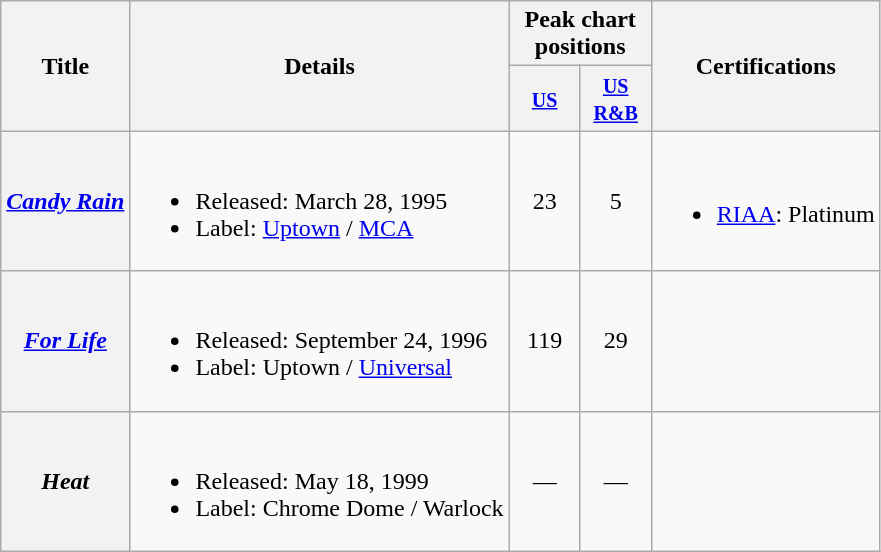<table class="wikitable plainrowheaders">
<tr>
<th rowspan="2">Title</th>
<th rowspan="2">Details</th>
<th colspan="2">Peak chart positions</th>
<th rowspan="2">Certifications</th>
</tr>
<tr>
<th width=40><small><a href='#'>US</a></small></th>
<th width=40><small><a href='#'>US R&B</a></small></th>
</tr>
<tr>
<th scope="row"><em><a href='#'>Candy Rain</a></em></th>
<td><br><ul><li>Released: March 28, 1995</li><li>Label: <a href='#'>Uptown</a> / <a href='#'>MCA</a></li></ul></td>
<td style="text-align:center;">23</td>
<td style="text-align:center;">5</td>
<td><br><ul><li><a href='#'>RIAA</a>: Platinum</li></ul></td>
</tr>
<tr>
<th scope="row"><em><a href='#'>For Life</a></em></th>
<td><br><ul><li>Released: September 24, 1996</li><li>Label: Uptown / <a href='#'>Universal</a></li></ul></td>
<td style="text-align:center;">119</td>
<td style="text-align:center;">29</td>
<td></td>
</tr>
<tr>
<th scope="row"><em>Heat</em></th>
<td><br><ul><li>Released: May 18, 1999</li><li>Label: Chrome Dome / Warlock</li></ul></td>
<td style="text-align:center;">—</td>
<td style="text-align:center;">—</td>
<td></td>
</tr>
</table>
